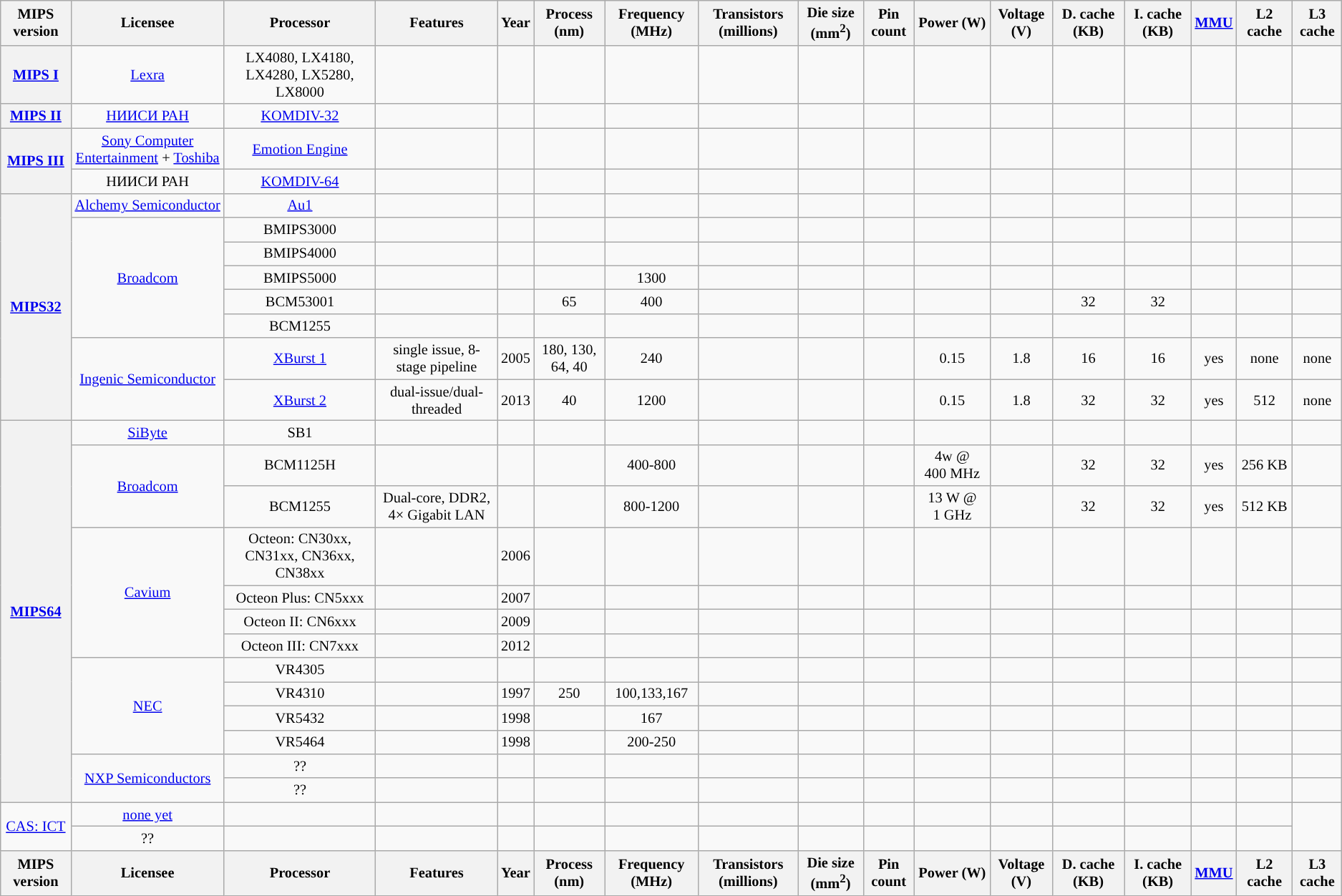<table class="wikitable sortable mw-datatable" style="font-size: 85%; text-align: center">
<tr>
<th>MIPS version</th>
<th>Licensee</th>
<th>Processor</th>
<th>Features</th>
<th>Year</th>
<th abbr="Process">Process (nm)</th>
<th abbr="Frequency">Frequency (MHz)</th>
<th abbr="Transistors">Transistors (millions)</th>
<th abbr="Size">Die size (mm<sup>2</sup>)</th>
<th>Pin count</th>
<th abbr="Power">Power (W)</th>
<th abbr="Voltage">Voltage (V)</th>
<th abbr="Data cache">D. cache (KB)</th>
<th abbr="Instruction cache">I. cache (KB)</th>
<th><a href='#'>MMU</a></th>
<th>L2 cache</th>
<th>L3 cache</th>
</tr>
<tr>
<th><a href='#'>MIPS I</a></th>
<td><a href='#'>Lexra</a></td>
<td>LX4080, LX4180, LX4280, LX5280, LX8000</td>
<td></td>
<td></td>
<td></td>
<td></td>
<td></td>
<td></td>
<td></td>
<td></td>
<td></td>
<td></td>
<td></td>
<td></td>
<td></td>
<td></td>
</tr>
<tr>
<th><a href='#'>MIPS II</a></th>
<td><a href='#'>НИИСИ РАН</a></td>
<td><a href='#'>KOMDIV-32</a></td>
<td></td>
<td></td>
<td></td>
<td></td>
<td></td>
<td></td>
<td></td>
<td></td>
<td></td>
<td></td>
<td></td>
<td></td>
<td></td>
<td></td>
</tr>
<tr>
<th rowspan=2><a href='#'>MIPS III</a></th>
<td rowspan=1><a href='#'>Sony Computer Entertainment</a> + <a href='#'>Toshiba</a></td>
<td><a href='#'>Emotion Engine</a></td>
<td></td>
<td></td>
<td></td>
<td></td>
<td></td>
<td></td>
<td></td>
<td></td>
<td></td>
<td></td>
<td></td>
<td></td>
<td></td>
<td></td>
</tr>
<tr>
<td>НИИСИ РАН</td>
<td><a href='#'>KOMDIV-64</a></td>
<td></td>
<td></td>
<td></td>
<td></td>
<td></td>
<td></td>
<td></td>
<td></td>
<td></td>
<td></td>
<td></td>
<td></td>
<td></td>
<td></td>
</tr>
<tr>
<th rowspan="8"><a href='#'>MIPS32</a></th>
<td rowspan=1><a href='#'>Alchemy Semiconductor</a></td>
<td><a href='#'>Au1</a></td>
<td></td>
<td></td>
<td></td>
<td></td>
<td></td>
<td></td>
<td></td>
<td></td>
<td></td>
<td></td>
<td></td>
<td></td>
<td></td>
<td></td>
</tr>
<tr>
<td rowspan=5><a href='#'>Broadcom</a></td>
<td>BMIPS3000</td>
<td></td>
<td></td>
<td></td>
<td></td>
<td></td>
<td></td>
<td></td>
<td></td>
<td></td>
<td></td>
<td></td>
<td></td>
<td></td>
<td></td>
</tr>
<tr>
<td>BMIPS4000</td>
<td></td>
<td></td>
<td></td>
<td></td>
<td></td>
<td></td>
<td></td>
<td></td>
<td></td>
<td></td>
<td></td>
<td></td>
<td></td>
<td></td>
</tr>
<tr>
<td>BMIPS5000</td>
<td></td>
<td></td>
<td></td>
<td>1300</td>
<td></td>
<td></td>
<td></td>
<td></td>
<td></td>
<td></td>
<td></td>
<td></td>
<td></td>
<td></td>
</tr>
<tr>
<td>BCM53001</td>
<td></td>
<td></td>
<td>65</td>
<td>400</td>
<td></td>
<td></td>
<td></td>
<td></td>
<td></td>
<td>32</td>
<td>32</td>
<td></td>
<td></td>
<td></td>
</tr>
<tr>
<td>BCM1255</td>
<td></td>
<td></td>
<td></td>
<td></td>
<td></td>
<td></td>
<td></td>
<td></td>
<td></td>
<td></td>
<td></td>
<td></td>
<td></td>
<td></td>
</tr>
<tr>
<td rowspan="2"><a href='#'>Ingenic Semiconductor</a></td>
<td><a href='#'>XBurst 1</a></td>
<td>single issue, 8-stage pipeline</td>
<td>2005</td>
<td>180, 130, 64, 40</td>
<td>240</td>
<td></td>
<td></td>
<td></td>
<td>0.15</td>
<td>1.8</td>
<td>16</td>
<td>16</td>
<td>yes</td>
<td>none</td>
<td>none</td>
</tr>
<tr>
<td><a href='#'>XBurst 2</a></td>
<td>dual-issue/dual-threaded</td>
<td>2013</td>
<td>40</td>
<td>1200</td>
<td></td>
<td></td>
<td></td>
<td>0.15</td>
<td>1.8</td>
<td>32</td>
<td>32</td>
<td>yes</td>
<td>512</td>
<td>none</td>
</tr>
<tr>
<th rowspan="13"><a href='#'>MIPS64</a></th>
<td rowspan="1"><a href='#'>SiByte</a></td>
<td>SB1</td>
<td></td>
<td></td>
<td></td>
<td></td>
<td></td>
<td></td>
<td></td>
<td></td>
<td></td>
<td></td>
<td></td>
<td></td>
<td></td>
<td></td>
</tr>
<tr>
<td rowspan=2><a href='#'>Broadcom</a></td>
<td>BCM1125H</td>
<td></td>
<td></td>
<td></td>
<td>400-800</td>
<td></td>
<td></td>
<td></td>
<td>4w @ 400 MHz</td>
<td></td>
<td>32</td>
<td>32</td>
<td>yes</td>
<td>256 KB</td>
<td></td>
</tr>
<tr>
<td>BCM1255</td>
<td>Dual-core, DDR2, 4× Gigabit LAN</td>
<td></td>
<td></td>
<td>800-1200</td>
<td></td>
<td></td>
<td></td>
<td>13 W @ 1 GHz</td>
<td></td>
<td>32</td>
<td>32</td>
<td>yes</td>
<td>512 KB</td>
<td></td>
</tr>
<tr>
<td rowspan=4><a href='#'>Cavium</a></td>
<td>Octeon: CN30xx, CN31xx, CN36xx, CN38xx</td>
<td></td>
<td>2006</td>
<td></td>
<td></td>
<td></td>
<td></td>
<td></td>
<td></td>
<td></td>
<td></td>
<td></td>
<td></td>
<td></td>
<td></td>
</tr>
<tr>
<td>Octeon Plus: CN5xxx</td>
<td></td>
<td>2007</td>
<td></td>
<td></td>
<td></td>
<td></td>
<td></td>
<td></td>
<td></td>
<td></td>
<td></td>
<td></td>
<td></td>
<td></td>
</tr>
<tr>
<td>Octeon II: CN6xxx</td>
<td></td>
<td>2009</td>
<td></td>
<td></td>
<td></td>
<td></td>
<td></td>
<td></td>
<td></td>
<td></td>
<td></td>
<td></td>
<td></td>
<td></td>
</tr>
<tr>
<td>Octeon III: CN7xxx</td>
<td></td>
<td>2012</td>
<td></td>
<td></td>
<td></td>
<td></td>
<td></td>
<td></td>
<td></td>
<td></td>
<td></td>
<td></td>
<td></td>
<td></td>
</tr>
<tr>
<td rowspan=4><a href='#'>NEC</a></td>
<td>VR4305</td>
<td></td>
<td></td>
<td></td>
<td></td>
<td></td>
<td></td>
<td></td>
<td></td>
<td></td>
<td></td>
<td></td>
<td></td>
<td></td>
<td></td>
</tr>
<tr>
<td>VR4310</td>
<td></td>
<td>1997</td>
<td>250</td>
<td>100,133,167</td>
<td></td>
<td></td>
<td></td>
<td></td>
<td></td>
<td></td>
<td></td>
<td></td>
<td></td>
<td></td>
</tr>
<tr>
<td>VR5432</td>
<td></td>
<td>1998</td>
<td></td>
<td>167</td>
<td></td>
<td></td>
<td></td>
<td></td>
<td></td>
<td></td>
<td></td>
<td></td>
<td></td>
<td></td>
</tr>
<tr>
<td>VR5464</td>
<td></td>
<td>1998</td>
<td></td>
<td>200-250</td>
<td></td>
<td></td>
<td></td>
<td></td>
<td></td>
<td></td>
<td></td>
<td></td>
<td></td>
<td></td>
</tr>
<tr>
<td rowspan=2><a href='#'>NXP Semiconductors</a></td>
<td>??</td>
<td></td>
<td></td>
<td></td>
<td></td>
<td></td>
<td></td>
<td></td>
<td></td>
<td></td>
<td></td>
<td></td>
<td></td>
<td></td>
<td></td>
</tr>
<tr>
<td>??</td>
<td></td>
<td></td>
<td></td>
<td></td>
<td></td>
<td></td>
<td></td>
<td></td>
<td></td>
<td></td>
<td></td>
<td></td>
<td></td>
<td></td>
</tr>
<tr>
<td rowspan=2><a href='#'>CAS: ICT</a></td>
<td><a href='#'>none yet</a></td>
<td></td>
<td></td>
<td></td>
<td></td>
<td></td>
<td></td>
<td></td>
<td></td>
<td></td>
<td></td>
<td></td>
<td></td>
<td></td>
<td></td>
</tr>
<tr>
<td>??</td>
<td></td>
<td></td>
<td></td>
<td></td>
<td></td>
<td></td>
<td></td>
<td></td>
<td></td>
<td></td>
<td></td>
<td></td>
<td></td>
<td></td>
</tr>
<tr>
<th>MIPS version</th>
<th>Licensee</th>
<th>Processor</th>
<th>Features</th>
<th>Year</th>
<th abbr="Process">Process (nm)</th>
<th abbr="Frequency">Frequency (MHz)</th>
<th abbr="Transistors">Transistors (millions)</th>
<th abbr="Size">Die size (mm<sup>2</sup>)</th>
<th>Pin count</th>
<th abbr="Power">Power (W)</th>
<th abbr="Voltage">Voltage (V)</th>
<th abbr="Data cache">D. cache (KB)</th>
<th abbr="Instruction cache">I. cache (KB)</th>
<th><a href='#'>MMU</a></th>
<th>L2 cache</th>
<th>L3 cache</th>
</tr>
</table>
